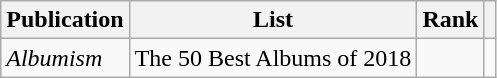<table class="sortable wikitable">
<tr>
<th>Publication</th>
<th>List</th>
<th>Rank</th>
<th class="unsortable"></th>
</tr>
<tr>
<td><em>Albumism</em></td>
<td>The 50 Best Albums of 2018</td>
<td></td>
<td></td>
</tr>
</table>
